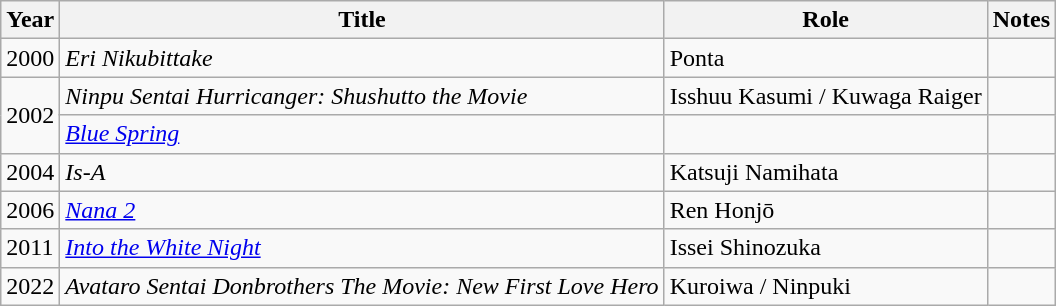<table class="wikitable">
<tr>
<th>Year</th>
<th>Title</th>
<th>Role</th>
<th>Notes</th>
</tr>
<tr>
<td>2000</td>
<td><em>Eri Nikubittake</em></td>
<td>Ponta</td>
<td></td>
</tr>
<tr>
<td rowspan="2">2002</td>
<td><em>Ninpu Sentai Hurricanger: Shushutto the Movie</em></td>
<td>Isshuu Kasumi / Kuwaga Raiger</td>
<td></td>
</tr>
<tr>
<td><em><a href='#'>Blue Spring</a></em></td>
<td></td>
<td></td>
</tr>
<tr>
<td>2004</td>
<td><em>Is-A</em></td>
<td>Katsuji Namihata</td>
<td></td>
</tr>
<tr>
<td>2006</td>
<td><em><a href='#'>Nana 2</a></em></td>
<td>Ren Honjō</td>
<td></td>
</tr>
<tr>
<td>2011</td>
<td><em><a href='#'>Into the White Night</a></em></td>
<td>Issei Shinozuka</td>
<td></td>
</tr>
<tr>
<td>2022</td>
<td><em>Avataro Sentai Donbrothers The Movie: New First Love Hero</em></td>
<td>Kuroiwa / Ninpuki</td>
<td></td>
</tr>
</table>
